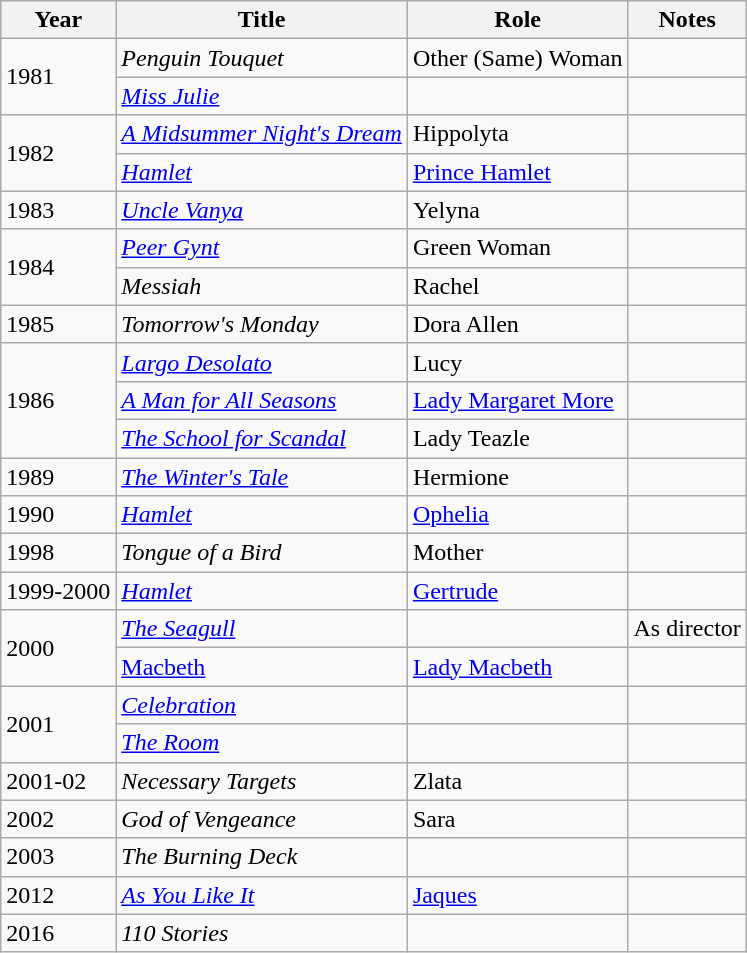<table class="wikitable sortable">
<tr>
<th>Year</th>
<th>Title</th>
<th>Role</th>
<th class="unsortable">Notes</th>
</tr>
<tr>
<td rowspan="2">1981</td>
<td><em>Penguin Touquet</em></td>
<td>Other (Same) Woman</td>
<td></td>
</tr>
<tr>
<td><em><a href='#'>Miss Julie</a></em></td>
<td></td>
<td></td>
</tr>
<tr>
<td rowspan="2">1982</td>
<td><em><a href='#'>A Midsummer Night's Dream</a></em></td>
<td>Hippolyta</td>
<td></td>
</tr>
<tr>
<td><em><a href='#'>Hamlet</a></em></td>
<td><a href='#'>Prince Hamlet</a></td>
<td></td>
</tr>
<tr>
<td>1983</td>
<td><em><a href='#'>Uncle Vanya</a></em></td>
<td>Yelyna</td>
<td></td>
</tr>
<tr>
<td rowspan="2">1984</td>
<td><em><a href='#'>Peer Gynt</a></em></td>
<td>Green Woman</td>
<td></td>
</tr>
<tr>
<td><em>Messiah</em></td>
<td>Rachel</td>
<td></td>
</tr>
<tr>
<td>1985</td>
<td><em>Tomorrow's Monday</em></td>
<td>Dora Allen</td>
<td></td>
</tr>
<tr>
<td rowspan="3">1986</td>
<td><a href='#'><em>Largo Desolato</em></a></td>
<td>Lucy</td>
<td></td>
</tr>
<tr>
<td><em><a href='#'>A Man for All Seasons</a></em></td>
<td><a href='#'>Lady Margaret More</a></td>
<td></td>
</tr>
<tr>
<td><em><a href='#'>The School for Scandal</a></em></td>
<td>Lady Teazle</td>
<td></td>
</tr>
<tr>
<td>1989</td>
<td><em><a href='#'>The Winter's Tale</a></em></td>
<td>Hermione</td>
<td></td>
</tr>
<tr>
<td>1990</td>
<td><em><a href='#'>Hamlet</a></em></td>
<td><a href='#'>Ophelia</a></td>
<td></td>
</tr>
<tr>
<td>1998</td>
<td><em>Tongue of a Bird</em></td>
<td>Mother</td>
<td></td>
</tr>
<tr>
<td>1999-2000</td>
<td><em><a href='#'>Hamlet</a></em></td>
<td><a href='#'>Gertrude</a></td>
<td></td>
</tr>
<tr>
<td rowspan="2">2000</td>
<td><em><a href='#'>The Seagull</a></em></td>
<td></td>
<td>As director</td>
</tr>
<tr>
<td><a href='#'>Macbeth</a></td>
<td><a href='#'>Lady Macbeth</a></td>
<td></td>
</tr>
<tr>
<td rowspan="2">2001</td>
<td><a href='#'><em>Celebration</em></a></td>
<td></td>
<td></td>
</tr>
<tr>
<td><a href='#'><em>The Room</em></a></td>
<td></td>
<td></td>
</tr>
<tr>
<td>2001-02</td>
<td><em>Necessary Targets</em></td>
<td>Zlata</td>
<td></td>
</tr>
<tr>
<td>2002</td>
<td><em>God of Vengeance</em></td>
<td>Sara</td>
<td></td>
</tr>
<tr>
<td>2003</td>
<td><em>The Burning Deck</em></td>
<td></td>
<td></td>
</tr>
<tr>
<td>2012</td>
<td><em><a href='#'>As You Like It</a></em></td>
<td><a href='#'>Jaques</a></td>
<td></td>
</tr>
<tr>
<td>2016</td>
<td><em>110 Stories</em></td>
<td></td>
<td></td>
</tr>
</table>
